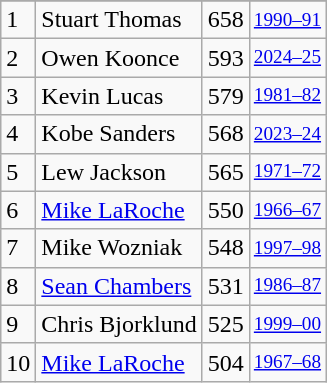<table class="wikitable">
<tr>
</tr>
<tr>
<td>1</td>
<td>Stuart Thomas</td>
<td>658</td>
<td style="font-size:80%;"><a href='#'>1990–91</a></td>
</tr>
<tr>
<td>2</td>
<td>Owen Koonce</td>
<td>593</td>
<td style="font-size:80%;"><a href='#'>2024–25</a></td>
</tr>
<tr>
<td>3</td>
<td>Kevin Lucas</td>
<td>579</td>
<td style="font-size:80%;"><a href='#'>1981–82</a></td>
</tr>
<tr>
<td>4</td>
<td>Kobe Sanders</td>
<td>568</td>
<td style="font-size:80%;"><a href='#'>2023–24</a></td>
</tr>
<tr>
<td>5</td>
<td>Lew Jackson</td>
<td>565</td>
<td style="font-size:80%;"><a href='#'>1971–72</a></td>
</tr>
<tr>
<td>6</td>
<td><a href='#'>Mike LaRoche</a></td>
<td>550</td>
<td style="font-size:80%;"><a href='#'>1966–67</a></td>
</tr>
<tr>
<td>7</td>
<td>Mike Wozniak</td>
<td>548</td>
<td style="font-size:80%;"><a href='#'>1997–98</a></td>
</tr>
<tr>
<td>8</td>
<td><a href='#'>Sean Chambers</a></td>
<td>531</td>
<td style="font-size:80%;"><a href='#'>1986–87</a></td>
</tr>
<tr>
<td>9</td>
<td>Chris Bjorklund</td>
<td>525</td>
<td style="font-size:80%;"><a href='#'>1999–00</a></td>
</tr>
<tr>
<td>10</td>
<td><a href='#'>Mike LaRoche</a></td>
<td>504</td>
<td style="font-size:80%;"><a href='#'>1967–68</a></td>
</tr>
</table>
